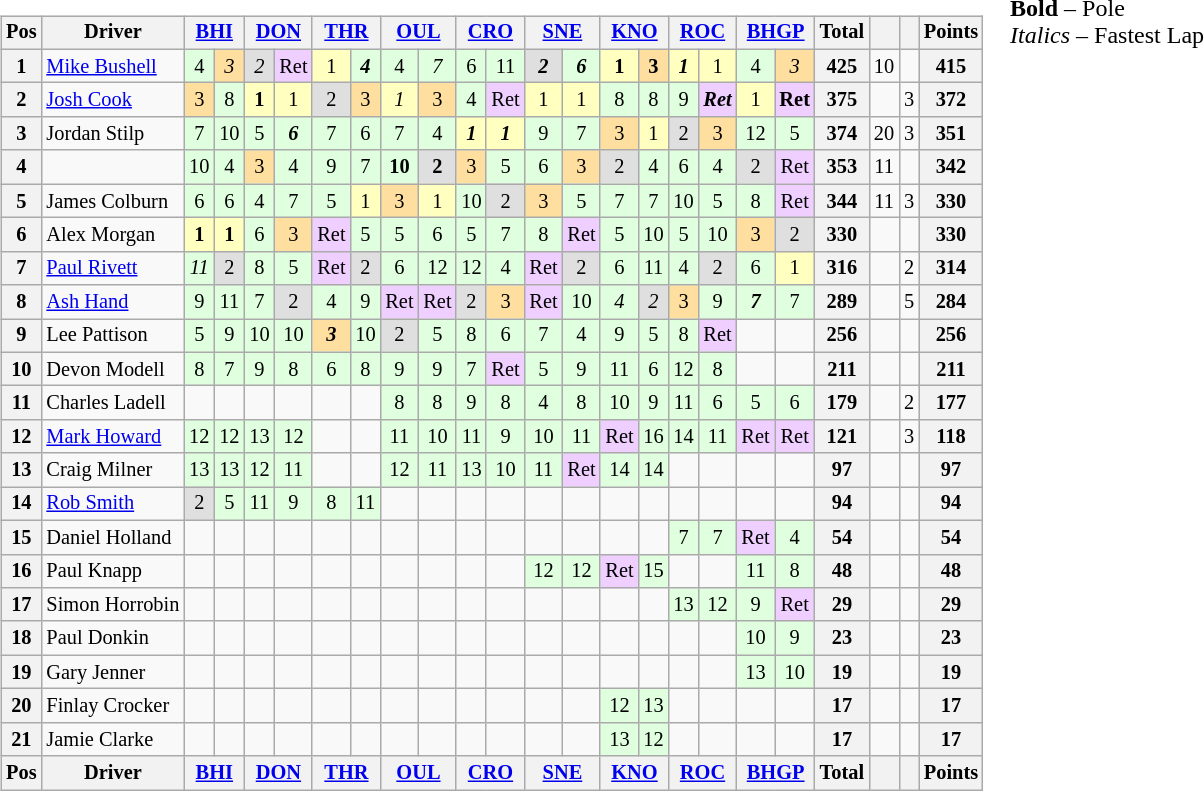<table>
<tr>
<td><br><table class="wikitable" style="font-size: 85%; text-align: center;">
<tr valign="top">
<th valign="middle">Pos</th>
<th valign="middle">Driver</th>
<th colspan="2"><a href='#'>BHI</a></th>
<th colspan="2"><a href='#'>DON</a></th>
<th colspan="2"><a href='#'>THR</a></th>
<th colspan="2"><a href='#'>OUL</a></th>
<th colspan="2"><a href='#'>CRO</a></th>
<th colspan="2"><a href='#'>SNE</a></th>
<th colspan="2"><a href='#'>KNO</a></th>
<th colspan="2"><a href='#'>ROC</a></th>
<th colspan="2"><a href='#'>BHGP</a></th>
<th valign=middle>Total</th>
<th valign=middle></th>
<th valign=middle></th>
<th valign=middle>Points</th>
</tr>
<tr>
<th>1</th>
<td align=left><a href='#'>Mike Bushell</a></td>
<td style="background:#dfffdf;">4</td>
<td style="background:#ffdf9f;"><em>3</em></td>
<td style="background:#dfdfdf;"><em>2</em></td>
<td style="background:#efcfff;">Ret</td>
<td style="background:#ffffbf;">1</td>
<td style="background:#dfffdf;"><strong><em>4</em></strong></td>
<td style="background:#dfffdf;">4</td>
<td style="background:#dfffdf;"><em>7</em></td>
<td style="background:#dfffdf;">6</td>
<td style="background:#dfffdf;">11</td>
<td style="background:#dfdfdf;"><strong><em>2</em></strong></td>
<td style="background:#dfffdf;"><strong><em>6</em></strong></td>
<td style="background:#ffffbf;"><strong>1</strong></td>
<td style="background:#ffdf9f;"><strong>3</strong></td>
<td style="background:#ffffbf;"><strong><em>1</em></strong></td>
<td style="background:#ffffbf;">1</td>
<td style="background:#dfffdf;">4</td>
<td style="background:#ffdf9f;"><em>3</em></td>
<th>425</th>
<td>10</td>
<td></td>
<th>415</th>
</tr>
<tr>
<th>2</th>
<td align=left><a href='#'>Josh Cook</a></td>
<td style="background:#ffdf9f;">3</td>
<td style="background:#dfffdf;">8</td>
<td style="background:#ffffbf;"><strong>1</strong></td>
<td style="background:#ffffbf;">1</td>
<td style="background:#dfdfdf;">2</td>
<td style="background:#ffdf9f;">3</td>
<td style="background:#ffffbf;"><em>1</em></td>
<td style="background:#ffdf9f;">3</td>
<td style="background:#dfffdf;">4</td>
<td style="background:#efcfff;">Ret</td>
<td style="background:#ffffbf;">1</td>
<td style="background:#ffffbf;">1</td>
<td style="background:#dfffdf;">8</td>
<td style="background:#dfffdf;">8</td>
<td style="background:#dfffdf;">9</td>
<td style="background:#efcfff;"><strong><em>Ret</em></strong></td>
<td style="background:#ffffbf;">1</td>
<td style="background:#efcfff;"><strong>Ret</strong></td>
<th>375</th>
<td></td>
<td>3</td>
<th>372</th>
</tr>
<tr>
<th>3</th>
<td align=left>Jordan Stilp</td>
<td style="background:#dfffdf;">7</td>
<td style="background:#dfffdf;">10</td>
<td style="background:#dfffdf;">5</td>
<td style="background:#dfffdf;"><strong><em>6</em></strong></td>
<td style="background:#dfffdf;">7</td>
<td style="background:#dfffdf;">6</td>
<td style="background:#dfffdf;">7</td>
<td style="background:#dfffdf;">4</td>
<td style="background:#ffffbf;"><strong><em>1</em></strong></td>
<td style="background:#ffffbf;"><strong><em>1</em></strong></td>
<td style="background:#dfffdf;">9</td>
<td style="background:#dfffdf;">7</td>
<td style="background:#ffdf9f;">3</td>
<td style="background:#ffffbf;">1</td>
<td style="background:#dfdfdf;">2</td>
<td style="background:#ffdf9f;">3</td>
<td style="background:#dfffdf;">12</td>
<td style="background:#dfffdf;">5</td>
<th>374</th>
<td>20</td>
<td>3</td>
<th>351</th>
</tr>
<tr>
<th>4</th>
<td align=left></td>
<td style="background:#dfffdf;">10</td>
<td style="background:#dfffdf;">4</td>
<td style="background:#ffdf9f;">3</td>
<td style="background:#dfffdf;">4</td>
<td style="background:#dfffdf;">9</td>
<td style="background:#dfffdf;">7</td>
<td style="background:#dfffdf;"><strong>10</strong></td>
<td style="background:#dfdfdf;"><strong>2</strong></td>
<td style="background:#ffdf9f;">3</td>
<td style="background:#dfffdf;">5</td>
<td style="background:#dfffdf;">6</td>
<td style="background:#ffdf9f;">3</td>
<td style="background:#dfdfdf;">2</td>
<td style="background:#dfffdf;">4</td>
<td style="background:#dfffdf;">6</td>
<td style="background:#dfffdf;">4</td>
<td style="background:#dfdfdf;">2</td>
<td style="background:#efcfff;">Ret</td>
<th>353</th>
<td>11</td>
<td></td>
<th>342</th>
</tr>
<tr>
<th>5</th>
<td align=left>James Colburn</td>
<td style="background:#dfffdf;">6</td>
<td style="background:#dfffdf;">6</td>
<td style="background:#dfffdf;">4</td>
<td style="background:#dfffdf;">7</td>
<td style="background:#dfffdf;">5</td>
<td style="background:#ffffbf;">1</td>
<td style="background:#ffdf9f;">3</td>
<td style="background:#ffffbf;">1</td>
<td style="background:#dfffdf;">10</td>
<td style="background:#dfdfdf;">2</td>
<td style="background:#ffdf9f;">3</td>
<td style="background:#dfffdf;">5</td>
<td style="background:#dfffdf;">7</td>
<td style="background:#dfffdf;">7</td>
<td style="background:#dfffdf;">10</td>
<td style="background:#dfffdf;">5</td>
<td style="background:#dfffdf;">8</td>
<td style="background:#efcfff;">Ret</td>
<th>344</th>
<td>11</td>
<td>3</td>
<th>330</th>
</tr>
<tr>
<th>6</th>
<td align=left>Alex Morgan</td>
<td style="background:#ffffbf;"><strong>1</strong></td>
<td style="background:#ffffbf;"><strong>1</strong></td>
<td style="background:#dfffdf;">6</td>
<td style="background:#ffdf9f;">3</td>
<td style="background:#efcfff;">Ret</td>
<td style="background:#dfffdf;">5</td>
<td style="background:#dfffdf;">5</td>
<td style="background:#dfffdf;">6</td>
<td style="background:#dfffdf;">5</td>
<td style="background:#dfffdf;">7</td>
<td style="background:#dfffdf;">8</td>
<td style="background:#efcfff;">Ret</td>
<td style="background:#dfffdf;">5</td>
<td style="background:#dfffdf;">10</td>
<td style="background:#dfffdf;">5</td>
<td style="background:#dfffdf;">10</td>
<td style="background:#ffdf9f;">3</td>
<td style="background:#dfdfdf;">2</td>
<th>330</th>
<td></td>
<td></td>
<th>330</th>
</tr>
<tr>
<th>7</th>
<td align=left><a href='#'>Paul Rivett</a></td>
<td style="background:#dfffdf;"><em>11</em></td>
<td style="background:#dfdfdf;">2</td>
<td style="background:#dfffdf;">8</td>
<td style="background:#dfffdf;">5</td>
<td style="background:#efcfff;">Ret</td>
<td style="background:#dfdfdf;">2</td>
<td style="background:#dfffdf;">6</td>
<td style="background:#dfffdf;">12</td>
<td style="background:#dfffdf;">12</td>
<td style="background:#dfffdf;">4</td>
<td style="background:#efcfff;">Ret</td>
<td style="background:#dfdfdf;">2</td>
<td style="background:#dfffdf;">6</td>
<td style="background:#dfffdf;">11</td>
<td style="background:#dfffdf;">4</td>
<td style="background:#dfdfdf;">2</td>
<td style="background:#dfffdf;">6</td>
<td style="background:#ffffbf;">1</td>
<th>316</th>
<td></td>
<td>2</td>
<th>314</th>
</tr>
<tr>
<th>8</th>
<td align=left><a href='#'>Ash Hand</a></td>
<td style="background:#dfffdf;">9</td>
<td style="background:#dfffdf;">11</td>
<td style="background:#dfffdf;">7</td>
<td style="background:#dfdfdf;">2</td>
<td style="background:#dfffdf;">4</td>
<td style="background:#dfffdf;">9</td>
<td style="background:#efcfff;">Ret</td>
<td style="background:#efcfff;">Ret</td>
<td style="background:#dfdfdf;">2</td>
<td style="background:#ffdf9f;">3</td>
<td style="background:#efcfff;">Ret</td>
<td style="background:#dfffdf;">10</td>
<td style="background:#dfffdf;"><em>4</em></td>
<td style="background:#dfdfdf;"><em>2</em></td>
<td style="background:#ffdf9f;">3</td>
<td style="background:#dfffdf;">9</td>
<td style="background:#dfffdf;"><strong><em>7</em></strong></td>
<td style="background:#dfffdf;">7</td>
<th>289</th>
<td></td>
<td>5</td>
<th>284</th>
</tr>
<tr>
<th>9</th>
<td align=left>Lee Pattison</td>
<td style="background:#dfffdf;">5</td>
<td style="background:#dfffdf;">9</td>
<td style="background:#dfffdf;">10</td>
<td style="background:#dfffdf;">10</td>
<td style="background:#ffdf9f;"><strong><em>3</em></strong></td>
<td style="background:#dfffdf;">10</td>
<td style="background:#dfdfdf;">2</td>
<td style="background:#dfffdf;">5</td>
<td style="background:#dfffdf;">8</td>
<td style="background:#dfffdf;">6</td>
<td style="background:#dfffdf;">7</td>
<td style="background:#dfffdf;">4</td>
<td style="background:#dfffdf;">9</td>
<td style="background:#dfffdf;">5</td>
<td style="background:#dfffdf;">8</td>
<td style="background:#efcfff;">Ret</td>
<td></td>
<td></td>
<th>256</th>
<td></td>
<td></td>
<th>256</th>
</tr>
<tr>
<th>10</th>
<td align=left>Devon Modell</td>
<td style="background:#dfffdf;">8</td>
<td style="background:#dfffdf;">7</td>
<td style="background:#dfffdf;">9</td>
<td style="background:#dfffdf;">8</td>
<td style="background:#dfffdf;">6</td>
<td style="background:#dfffdf;">8</td>
<td style="background:#dfffdf;">9</td>
<td style="background:#dfffdf;">9</td>
<td style="background:#dfffdf;">7</td>
<td style="background:#efcfff;">Ret</td>
<td style="background:#dfffdf;">5</td>
<td style="background:#dfffdf;">9</td>
<td style="background:#dfffdf;">11</td>
<td style="background:#dfffdf;">6</td>
<td style="background:#dfffdf;">12</td>
<td style="background:#dfffdf;">8</td>
<td></td>
<td></td>
<th>211</th>
<td></td>
<td></td>
<th>211</th>
</tr>
<tr>
<th>11</th>
<td align=left>Charles Ladell</td>
<td></td>
<td></td>
<td></td>
<td></td>
<td></td>
<td></td>
<td style="background:#dfffdf;">8</td>
<td style="background:#dfffdf;">8</td>
<td style="background:#dfffdf;">9</td>
<td style="background:#dfffdf;">8</td>
<td style="background:#dfffdf;">4</td>
<td style="background:#dfffdf;">8</td>
<td style="background:#dfffdf;">10</td>
<td style="background:#dfffdf;">9</td>
<td style="background:#dfffdf;">11</td>
<td style="background:#dfffdf;">6</td>
<td style="background:#dfffdf;">5</td>
<td style="background:#dfffdf;">6</td>
<th>179</th>
<td></td>
<td>2</td>
<th>177</th>
</tr>
<tr>
<th>12</th>
<td align=left><a href='#'>Mark Howard</a></td>
<td style="background:#dfffdf;">12</td>
<td style="background:#dfffdf;">12</td>
<td style="background:#dfffdf;">13</td>
<td style="background:#dfffdf;">12</td>
<td></td>
<td></td>
<td style="background:#dfffdf;">11</td>
<td style="background:#dfffdf;">10</td>
<td style="background:#dfffdf;">11</td>
<td style="background:#dfffdf;">9</td>
<td style="background:#dfffdf;">10</td>
<td style="background:#dfffdf;">11</td>
<td style="background:#efcfff;">Ret</td>
<td style="background:#dfffdf;">16</td>
<td style="background:#dfffdf;">14</td>
<td style="background:#dfffdf;">11</td>
<td style="background:#efcfff;">Ret</td>
<td style="background:#efcfff;">Ret</td>
<th>121</th>
<td></td>
<td>3</td>
<th>118</th>
</tr>
<tr>
<th>13</th>
<td align=left>Craig Milner</td>
<td style="background:#dfffdf;">13</td>
<td style="background:#dfffdf;">13</td>
<td style="background:#dfffdf;">12</td>
<td style="background:#dfffdf;">11</td>
<td></td>
<td></td>
<td style="background:#dfffdf;">12</td>
<td style="background:#dfffdf;">11</td>
<td style="background:#dfffdf;">13</td>
<td style="background:#dfffdf;">10</td>
<td style="background:#dfffdf;">11</td>
<td style="background:#efcfff;">Ret</td>
<td style="background:#dfffdf;">14</td>
<td style="background:#dfffdf;">14</td>
<td></td>
<td></td>
<td></td>
<td></td>
<th>97</th>
<td></td>
<td></td>
<th>97</th>
</tr>
<tr>
<th>14</th>
<td align=left><a href='#'>Rob Smith</a></td>
<td style="background:#dfdfdf;">2</td>
<td style="background:#dfffdf;">5</td>
<td style="background:#dfffdf;">11</td>
<td style="background:#dfffdf;">9</td>
<td style="background:#dfffdf;">8</td>
<td style="background:#dfffdf;">11</td>
<td></td>
<td></td>
<td></td>
<td></td>
<td></td>
<td></td>
<td></td>
<td></td>
<td></td>
<td></td>
<td></td>
<td></td>
<th>94</th>
<td></td>
<td></td>
<th>94</th>
</tr>
<tr>
<th>15</th>
<td align=left>Daniel Holland</td>
<td></td>
<td></td>
<td></td>
<td></td>
<td></td>
<td></td>
<td></td>
<td></td>
<td></td>
<td></td>
<td></td>
<td></td>
<td></td>
<td></td>
<td style="background:#dfffdf;">7</td>
<td style="background:#dfffdf;">7</td>
<td style="background:#efcfff;">Ret</td>
<td style="background:#dfffdf;">4</td>
<th>54</th>
<td></td>
<td></td>
<th>54</th>
</tr>
<tr>
<th>16</th>
<td align=left>Paul Knapp</td>
<td></td>
<td></td>
<td></td>
<td></td>
<td></td>
<td></td>
<td></td>
<td></td>
<td></td>
<td></td>
<td style="background:#dfffdf;">12</td>
<td style="background:#dfffdf;">12</td>
<td style="background:#efcfff;">Ret</td>
<td style="background:#dfffdf;">15</td>
<td></td>
<td></td>
<td style="background:#dfffdf;">11</td>
<td style="background:#dfffdf;">8</td>
<th>48</th>
<td></td>
<td></td>
<th>48</th>
</tr>
<tr>
<th>17</th>
<td align=left>Simon Horrobin</td>
<td></td>
<td></td>
<td></td>
<td></td>
<td></td>
<td></td>
<td></td>
<td></td>
<td></td>
<td></td>
<td></td>
<td></td>
<td></td>
<td></td>
<td style="background:#dfffdf;">13</td>
<td style="background:#dfffdf;">12</td>
<td style="background:#dfffdf;">9</td>
<td style="background:#efcfff;">Ret</td>
<th>29</th>
<td></td>
<td></td>
<th>29</th>
</tr>
<tr>
<th>18</th>
<td align=left>Paul Donkin</td>
<td></td>
<td></td>
<td></td>
<td></td>
<td></td>
<td></td>
<td></td>
<td></td>
<td></td>
<td></td>
<td></td>
<td></td>
<td></td>
<td></td>
<td></td>
<td></td>
<td style="background:#dfffdf;">10</td>
<td style="background:#dfffdf;">9</td>
<th>23</th>
<td></td>
<td></td>
<th>23</th>
</tr>
<tr>
<th>19</th>
<td align=left>Gary Jenner</td>
<td></td>
<td></td>
<td></td>
<td></td>
<td></td>
<td></td>
<td></td>
<td></td>
<td></td>
<td></td>
<td></td>
<td></td>
<td></td>
<td></td>
<td></td>
<td></td>
<td style="background:#dfffdf;">13</td>
<td style="background:#dfffdf;">10</td>
<th>19</th>
<td></td>
<td></td>
<th>19</th>
</tr>
<tr>
<th>20</th>
<td align=left>Finlay Crocker</td>
<td></td>
<td></td>
<td></td>
<td></td>
<td></td>
<td></td>
<td></td>
<td></td>
<td></td>
<td></td>
<td></td>
<td></td>
<td style="background:#dfffdf;">12</td>
<td style="background:#dfffdf;">13</td>
<td></td>
<td></td>
<td></td>
<td></td>
<th>17</th>
<td></td>
<td></td>
<th>17</th>
</tr>
<tr>
<th>21</th>
<td align=left>Jamie Clarke</td>
<td></td>
<td></td>
<td></td>
<td></td>
<td></td>
<td></td>
<td></td>
<td></td>
<td></td>
<td></td>
<td></td>
<td></td>
<td style="background:#dfffdf;">13</td>
<td style="background:#dfffdf;">12</td>
<td></td>
<td></td>
<td></td>
<td></td>
<th>17</th>
<td></td>
<td></td>
<th>17</th>
</tr>
<tr valign="top">
<th valign="middle">Pos</th>
<th valign="middle">Driver</th>
<th colspan="2"><a href='#'>BHI</a></th>
<th colspan="2"><a href='#'>DON</a></th>
<th colspan="2"><a href='#'>THR</a></th>
<th colspan="2"><a href='#'>OUL</a></th>
<th colspan="2"><a href='#'>CRO</a></th>
<th colspan="2"><a href='#'>SNE</a></th>
<th colspan="2"><a href='#'>KNO</a></th>
<th colspan="2"><a href='#'>ROC</a></th>
<th colspan="2"><a href='#'>BHGP</a></th>
<th valign=middle>Total</th>
<th valign=middle></th>
<th valign=middle></th>
<th valign=middle>Points</th>
</tr>
</table>
</td>
<td valign="top"><br>
<span><strong>Bold</strong> – Pole<br>
<em>Italics</em> – Fastest Lap</span></td>
</tr>
</table>
